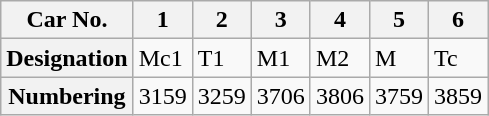<table class="wikitable">
<tr>
<th>Car No.</th>
<th>1</th>
<th>2</th>
<th>3</th>
<th>4</th>
<th>5</th>
<th>6</th>
</tr>
<tr>
<th>Designation</th>
<td>Mc1</td>
<td>T1</td>
<td>M1</td>
<td>M2</td>
<td>M</td>
<td>Tc</td>
</tr>
<tr>
<th>Numbering</th>
<td>3159</td>
<td>3259</td>
<td>3706</td>
<td>3806</td>
<td>3759</td>
<td>3859</td>
</tr>
</table>
